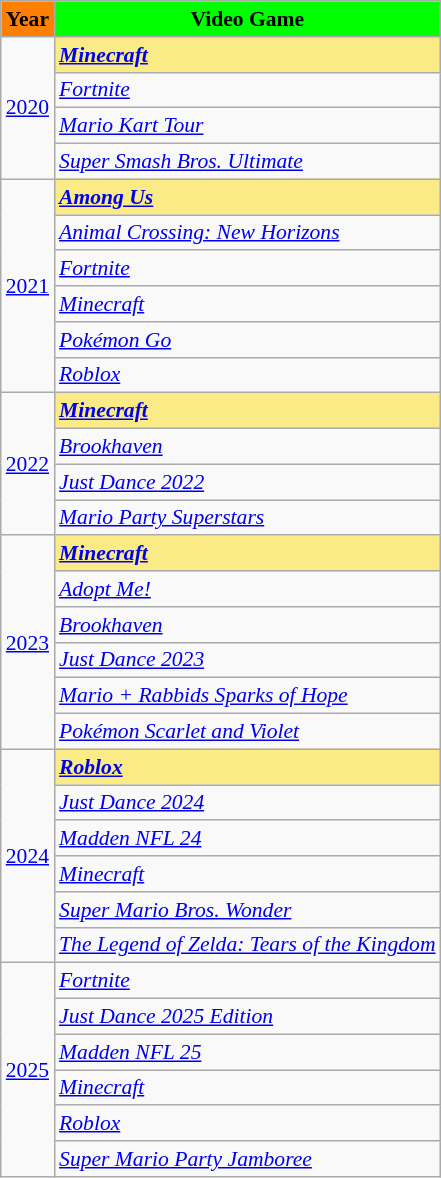<table class="wikitable" style="font-size:90%;">
<tr>
<th style="background:#FF7F00;">Year</th>
<th style="background:#00FF00;">Video Game</th>
</tr>
<tr>
<td rowspan="4"><a href='#'>2020</a></td>
<td style="background:#FAEB86;"><strong><em><a href='#'>Minecraft</a></em></strong> </td>
</tr>
<tr>
<td><em><a href='#'>Fortnite</a></em></td>
</tr>
<tr>
<td><em><a href='#'>Mario Kart Tour</a></em></td>
</tr>
<tr>
<td><em><a href='#'>Super Smash Bros. Ultimate</a></em></td>
</tr>
<tr>
<td rowspan="6"><a href='#'>2021</a></td>
<td style="background:#FAEB86;"><strong><em><a href='#'>Among Us</a></em></strong> </td>
</tr>
<tr>
<td><em><a href='#'>Animal Crossing: New Horizons</a></em></td>
</tr>
<tr>
<td><em><a href='#'>Fortnite</a></em></td>
</tr>
<tr>
<td><em><a href='#'>Minecraft</a></em></td>
</tr>
<tr>
<td><em><a href='#'>Pokémon Go</a></em></td>
</tr>
<tr>
<td><em><a href='#'>Roblox</a></em></td>
</tr>
<tr>
<td rowspan="4"><a href='#'>2022</a></td>
<td style="background:#FAEB86;"><strong><em><a href='#'>Minecraft</a></em></strong> </td>
</tr>
<tr>
<td><em><a href='#'>Brookhaven</a></em></td>
</tr>
<tr>
<td><em><a href='#'>Just Dance 2022</a></em></td>
</tr>
<tr>
<td><em><a href='#'>Mario Party Superstars</a></em></td>
</tr>
<tr>
<td rowspan="6"><a href='#'>2023</a></td>
<td style="background:#FAEB86;"><strong><em><a href='#'>Minecraft</a></em></strong> </td>
</tr>
<tr>
<td><em><a href='#'>Adopt Me!</a></em></td>
</tr>
<tr>
<td><em><a href='#'>Brookhaven</a></em></td>
</tr>
<tr>
<td><em><a href='#'>Just Dance 2023</a></em></td>
</tr>
<tr>
<td><em><a href='#'>Mario + Rabbids Sparks of Hope</a></em></td>
</tr>
<tr>
<td><em><a href='#'>Pokémon Scarlet and Violet</a></em></td>
</tr>
<tr>
<td rowspan="6"><a href='#'>2024</a></td>
<td style="background:#FAEB86;"><strong><em><a href='#'>Roblox</a></em></strong> </td>
</tr>
<tr>
<td><em><a href='#'>Just Dance 2024</a></em></td>
</tr>
<tr>
<td><em><a href='#'>Madden NFL 24</a></em></td>
</tr>
<tr>
<td><em><a href='#'>Minecraft</a></em></td>
</tr>
<tr>
<td><em><a href='#'>Super Mario Bros. Wonder</a></em></td>
</tr>
<tr>
<td><em><a href='#'>The Legend of Zelda: Tears of the Kingdom</a></em></td>
</tr>
<tr>
<td rowspan="6"><a href='#'>2025</a></td>
<td><em><a href='#'>Fortnite</a></em></td>
</tr>
<tr>
<td><em><a href='#'>Just Dance 2025 Edition</a></em></td>
</tr>
<tr>
<td><em><a href='#'>Madden NFL 25</a></em></td>
</tr>
<tr>
<td><em><a href='#'>Minecraft</a></em></td>
</tr>
<tr>
<td><em><a href='#'>Roblox</a></em></td>
</tr>
<tr>
<td><em><a href='#'>Super Mario Party Jamboree</a></em></td>
</tr>
</table>
